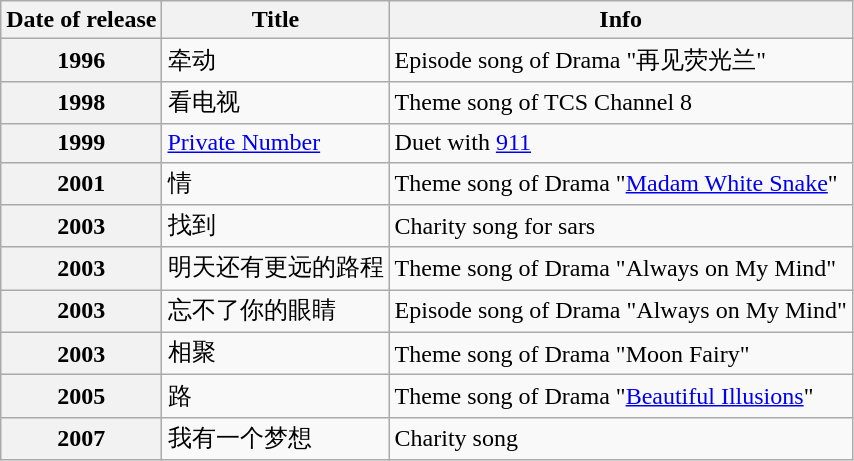<table class="wikitable sortable">
<tr>
<th>Date of release</th>
<th>Title</th>
<th>Info</th>
</tr>
<tr>
<th>1996</th>
<td>牵动</td>
<td>Episode song of Drama "再见荧光兰"</td>
</tr>
<tr>
<th>1998</th>
<td>看电视</td>
<td>Theme song of TCS Channel 8</td>
</tr>
<tr>
<th>1999</th>
<td><a href='#'>Private Number</a></td>
<td>Duet with <a href='#'>911</a></td>
</tr>
<tr>
<th>2001</th>
<td>情</td>
<td>Theme song of Drama "<a href='#'>Madam White Snake</a>"</td>
</tr>
<tr>
<th>2003</th>
<td>找到</td>
<td>Charity song for sars</td>
</tr>
<tr>
<th>2003</th>
<td>明天还有更远的路程</td>
<td>Theme song of Drama "Always on My Mind"</td>
</tr>
<tr>
<th>2003</th>
<td>忘不了你的眼睛</td>
<td>Episode song of Drama "Always on My Mind"</td>
</tr>
<tr>
<th>2003</th>
<td>相聚</td>
<td>Theme song of Drama "Moon Fairy"</td>
</tr>
<tr>
<th>2005</th>
<td>路</td>
<td>Theme song of Drama "<a href='#'>Beautiful Illusions</a>"</td>
</tr>
<tr>
<th>2007</th>
<td>我有一个梦想</td>
<td>Charity song</td>
</tr>
</table>
